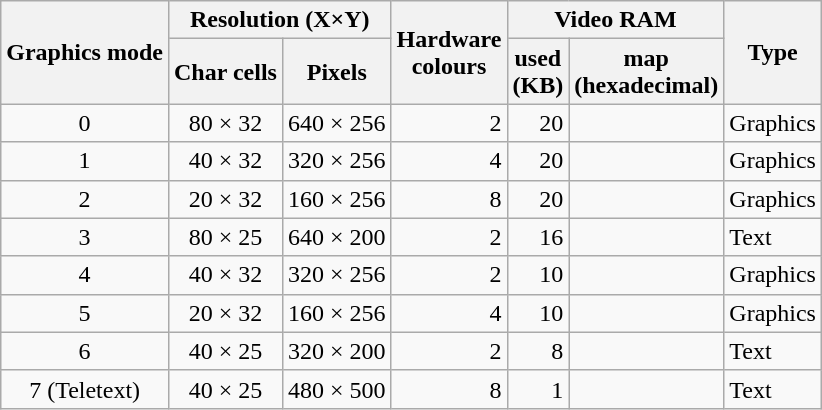<table class="wikitable">
<tr>
<th rowspan="2">Graphics mode</th>
<th colspan="2">Resolution (X×Y)</th>
<th rowspan="2">Hardware<br>colours</th>
<th colspan="2">Video RAM</th>
<th rowspan="2">Type</th>
</tr>
<tr>
<th style="text-align:center;">Char cells</th>
<th style="text-align:center;">Pixels</th>
<th style="text-align:center;">used<br>(KB)</th>
<th style="text-align:center;">map<br>(hexadecimal)</th>
</tr>
<tr>
<td style="text-align:center;">0</td>
<td style="text-align:center;">80 × 32</td>
<td style="text-align:center;">640 × 256</td>
<td style="text-align:right;">2</td>
<td style="text-align:right;">20</td>
<td style="text-align:center;"></td>
<td>Graphics</td>
</tr>
<tr>
<td style="text-align:center;">1</td>
<td style="text-align:center;">40 × 32</td>
<td style="text-align:center;">320 × 256</td>
<td style="text-align:right;">4</td>
<td style="text-align:right;">20</td>
<td style="text-align:center;"></td>
<td>Graphics</td>
</tr>
<tr>
<td style="text-align:center;">2</td>
<td style="text-align:center;">20 × 32</td>
<td style="text-align:center;">160 × 256</td>
<td style="text-align:right;">8</td>
<td style="text-align:right;">20</td>
<td style="text-align:center;"></td>
<td>Graphics</td>
</tr>
<tr>
<td style="text-align:center;">3</td>
<td style="text-align:center;">80 × 25</td>
<td style="text-align:center;">640 × 200</td>
<td style="text-align:right;">2</td>
<td style="text-align:right;">16</td>
<td style="text-align:center;"></td>
<td>Text</td>
</tr>
<tr>
<td style="text-align:center;">4</td>
<td style="text-align:center;">40 × 32</td>
<td style="text-align:center;">320 × 256</td>
<td style="text-align:right;">2</td>
<td style="text-align:right;">10</td>
<td style="text-align:center;"></td>
<td>Graphics</td>
</tr>
<tr>
<td style="text-align:center;">5</td>
<td style="text-align:center;">20 × 32</td>
<td style="text-align:center;">160 × 256</td>
<td style="text-align:right;">4</td>
<td style="text-align:right;">10</td>
<td style="text-align:center;"></td>
<td>Graphics</td>
</tr>
<tr>
<td style="text-align:center;">6</td>
<td style="text-align:center;">40 × 25</td>
<td style="text-align:center;">320 × 200</td>
<td style="text-align:right;">2</td>
<td style="text-align:right;">8</td>
<td style="text-align:center;"></td>
<td>Text</td>
</tr>
<tr>
<td style="text-align:center;">7 (Teletext)</td>
<td style="text-align:center;">40 × 25</td>
<td style="text-align:center;">480 × 500</td>
<td style="text-align:right;">8</td>
<td style="text-align:right;">1</td>
<td style="text-align:center;"></td>
<td>Text</td>
</tr>
</table>
